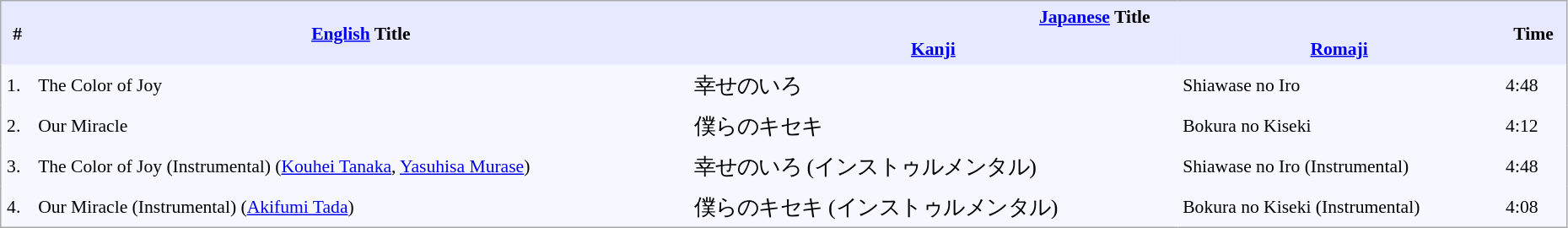<table border="0" cellpadding="4" cellspacing="0"  style="border:1px #aaa solid; border-collapse:collapse; padding:0.2em; margin:0 1em 1em; background:#f7f8ff; font-size:0.9em; width:98%;">
<tr style="vertical-align:middle; background:#e6e9ff;">
<th rowspan="2">#</th>
<th rowspan="2"><a href='#'>English</a> Title</th>
<th colspan="2"><a href='#'>Japanese</a> Title</th>
<th rowspan="2">Time</th>
</tr>
<tr style="background:#e6e9ff;">
<th><a href='#'>Kanji</a></th>
<th><a href='#'>Romaji</a></th>
</tr>
<tr>
<td>1.</td>
<td>The Color of Joy</td>
<td style="font-size: 120%;">幸せのいろ</td>
<td>Shiawase no Iro</td>
<td>4:48</td>
</tr>
<tr>
<td>2.</td>
<td>Our Miracle</td>
<td style="font-size: 120%;">僕らのキセキ</td>
<td>Bokura no Kiseki</td>
<td>4:12</td>
</tr>
<tr>
<td>3.</td>
<td>The Color of Joy (Instrumental) (<a href='#'>Kouhei Tanaka</a>, <a href='#'>Yasuhisa Murase</a>)</td>
<td style="font-size: 120%;">幸せのいろ (インストゥルメンタル)</td>
<td>Shiawase no Iro (Instrumental)</td>
<td>4:48</td>
</tr>
<tr>
<td>4.</td>
<td>Our Miracle (Instrumental) (<a href='#'>Akifumi Tada</a>)</td>
<td style="font-size: 120%;">僕らのキセキ (インストゥルメンタル)</td>
<td>Bokura no Kiseki (Instrumental)</td>
<td>4:08</td>
</tr>
</table>
